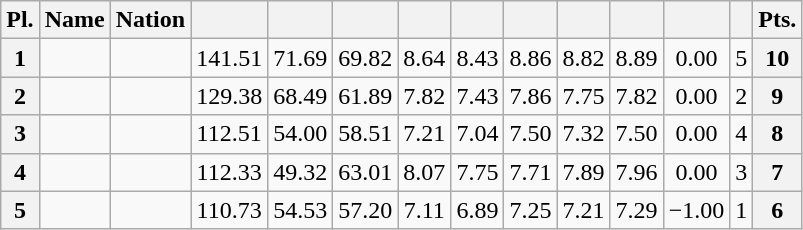<table class="wikitable sortable" style="text-align:center">
<tr>
<th>Pl.</th>
<th>Name</th>
<th>Nation</th>
<th></th>
<th></th>
<th></th>
<th></th>
<th></th>
<th></th>
<th></th>
<th></th>
<th></th>
<th></th>
<th>Pts.</th>
</tr>
<tr>
<th>1</th>
<td align=left></td>
<td align=left></td>
<td>141.51</td>
<td>71.69</td>
<td>69.82</td>
<td>8.64</td>
<td>8.43</td>
<td>8.86</td>
<td>8.82</td>
<td>8.89</td>
<td>0.00</td>
<td>5</td>
<th>10</th>
</tr>
<tr>
<th>2</th>
<td align=left></td>
<td align=left></td>
<td>129.38</td>
<td>68.49</td>
<td>61.89</td>
<td>7.82</td>
<td>7.43</td>
<td>7.86</td>
<td>7.75</td>
<td>7.82</td>
<td>0.00</td>
<td>2</td>
<th>9</th>
</tr>
<tr>
<th>3</th>
<td align=left></td>
<td align=left></td>
<td>112.51</td>
<td>54.00</td>
<td>58.51</td>
<td>7.21</td>
<td>7.04</td>
<td>7.50</td>
<td>7.32</td>
<td>7.50</td>
<td>0.00</td>
<td>4</td>
<th>8</th>
</tr>
<tr>
<th>4</th>
<td align=left></td>
<td align=left></td>
<td>112.33</td>
<td>49.32</td>
<td>63.01</td>
<td>8.07</td>
<td>7.75</td>
<td>7.71</td>
<td>7.89</td>
<td>7.96</td>
<td>0.00</td>
<td>3</td>
<th>7</th>
</tr>
<tr>
<th>5</th>
<td align=left></td>
<td align=left></td>
<td>110.73</td>
<td>54.53</td>
<td>57.20</td>
<td>7.11</td>
<td>6.89</td>
<td>7.25</td>
<td>7.21</td>
<td>7.29</td>
<td>−1.00</td>
<td>1</td>
<th>6</th>
</tr>
</table>
